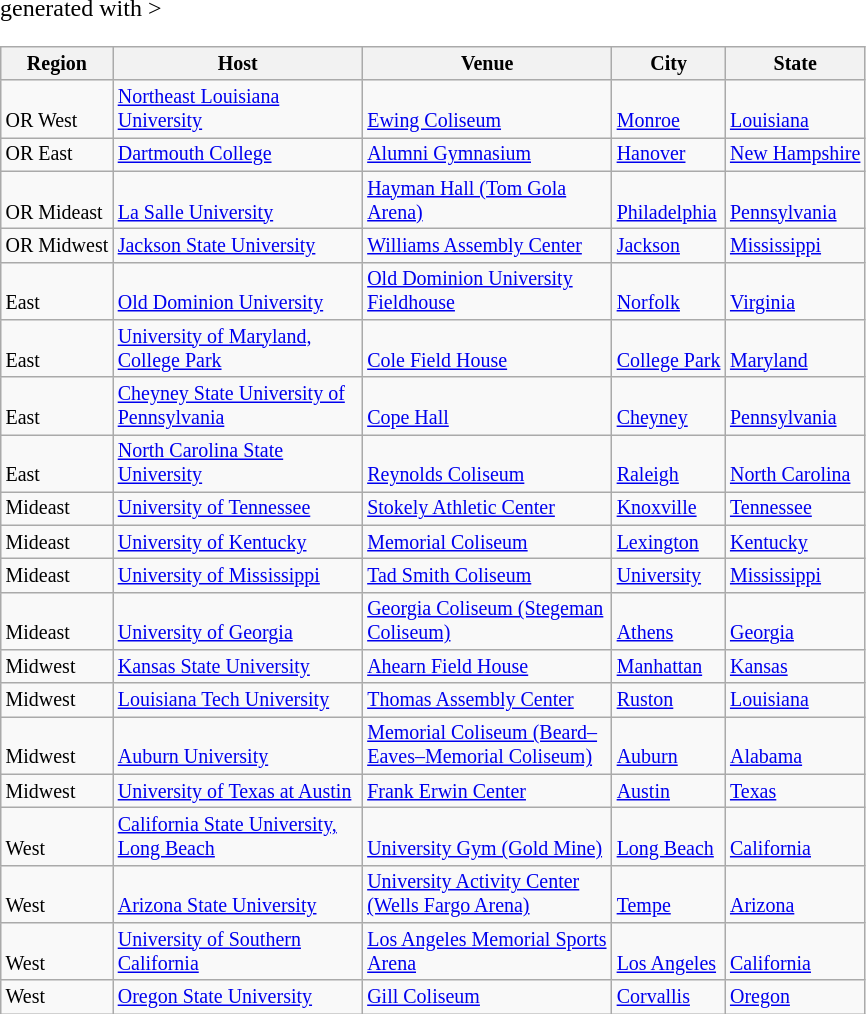<table class="wikitable sortable" <hiddentext>generated with  >
<tr style="font-size:10pt;font-weight:bold"  valign="bottom">
<th>Region</th>
<th width="160">Host</th>
<th width="160">Venue</th>
<th>City</th>
<th>State</th>
</tr>
<tr style="font-size:10pt"  valign="bottom">
<td height="14">OR West</td>
<td><a href='#'>Northeast Louisiana University</a></td>
<td><a href='#'>Ewing Coliseum</a></td>
<td><a href='#'>Monroe</a></td>
<td><a href='#'>Louisiana</a></td>
</tr>
<tr style="font-size:10pt"  valign="bottom">
<td height="14">OR East</td>
<td><a href='#'>Dartmouth College</a></td>
<td><a href='#'>Alumni Gymnasium</a></td>
<td><a href='#'>Hanover</a></td>
<td><a href='#'>New Hampshire</a></td>
</tr>
<tr style="font-size:10pt"  valign="bottom">
<td height="14">OR Mideast</td>
<td><a href='#'>La Salle University</a></td>
<td><a href='#'>Hayman Hall (Tom Gola Arena)</a></td>
<td><a href='#'>Philadelphia</a></td>
<td><a href='#'>Pennsylvania</a></td>
</tr>
<tr style="font-size:10pt"  valign="bottom">
<td height="14">OR Midwest</td>
<td><a href='#'>Jackson State University</a></td>
<td><a href='#'>Williams Assembly Center</a></td>
<td><a href='#'>Jackson</a></td>
<td><a href='#'>Mississippi</a></td>
</tr>
<tr style="font-size:10pt"  valign="bottom">
<td height="14">East</td>
<td><a href='#'>Old Dominion University</a></td>
<td><a href='#'>Old Dominion University Fieldhouse</a></td>
<td><a href='#'>Norfolk</a></td>
<td><a href='#'>Virginia</a></td>
</tr>
<tr style="font-size:10pt"  valign="bottom">
<td height="14">East</td>
<td><a href='#'>University of Maryland, College Park</a></td>
<td><a href='#'>Cole Field House</a></td>
<td><a href='#'>College Park</a></td>
<td><a href='#'>Maryland</a></td>
</tr>
<tr style="font-size:10pt"  valign="bottom">
<td height="14">East</td>
<td><a href='#'>Cheyney State University of Pennsylvania</a></td>
<td><a href='#'>Cope Hall</a></td>
<td><a href='#'>Cheyney</a></td>
<td><a href='#'>Pennsylvania</a></td>
</tr>
<tr style="font-size:10pt"  valign="bottom">
<td height="14">East</td>
<td><a href='#'>North Carolina State University</a></td>
<td><a href='#'>Reynolds Coliseum</a></td>
<td><a href='#'>Raleigh</a></td>
<td><a href='#'>North Carolina</a></td>
</tr>
<tr style="font-size:10pt"  valign="bottom">
<td height="14">Mideast</td>
<td><a href='#'>University of Tennessee</a></td>
<td><a href='#'>Stokely Athletic Center</a></td>
<td><a href='#'>Knoxville</a></td>
<td><a href='#'>Tennessee</a></td>
</tr>
<tr style="font-size:10pt"  valign="bottom">
<td height="14">Mideast</td>
<td><a href='#'>University of Kentucky</a></td>
<td><a href='#'>Memorial Coliseum</a></td>
<td><a href='#'>Lexington</a></td>
<td><a href='#'>Kentucky</a></td>
</tr>
<tr style="font-size:10pt"  valign="bottom">
<td height="14">Mideast</td>
<td><a href='#'>University of Mississippi</a></td>
<td><a href='#'>Tad Smith Coliseum</a></td>
<td><a href='#'>University</a></td>
<td><a href='#'>Mississippi</a></td>
</tr>
<tr style="font-size:10pt"  valign="bottom">
<td height="14">Mideast</td>
<td><a href='#'>University of Georgia</a></td>
<td><a href='#'>Georgia Coliseum (Stegeman Coliseum)</a></td>
<td><a href='#'>Athens</a></td>
<td><a href='#'>Georgia</a></td>
</tr>
<tr style="font-size:10pt"  valign="bottom">
<td height="14">Midwest</td>
<td><a href='#'>Kansas State University</a></td>
<td><a href='#'>Ahearn Field House</a></td>
<td><a href='#'>Manhattan</a></td>
<td><a href='#'>Kansas</a></td>
</tr>
<tr style="font-size:10pt"  valign="bottom">
<td height="14">Midwest</td>
<td><a href='#'>Louisiana Tech University</a></td>
<td><a href='#'>Thomas Assembly Center</a></td>
<td><a href='#'>Ruston</a></td>
<td><a href='#'>Louisiana</a></td>
</tr>
<tr style="font-size:10pt"  valign="bottom">
<td height="14">Midwest</td>
<td><a href='#'>Auburn University</a></td>
<td><a href='#'>Memorial Coliseum (Beard–Eaves–Memorial Coliseum)</a></td>
<td><a href='#'>Auburn</a></td>
<td><a href='#'>Alabama</a></td>
</tr>
<tr style="font-size:10pt"  valign="bottom">
<td height="14">Midwest</td>
<td><a href='#'>University of Texas at Austin</a></td>
<td><a href='#'>Frank Erwin Center</a></td>
<td><a href='#'>Austin</a></td>
<td><a href='#'>Texas</a></td>
</tr>
<tr style="font-size:10pt"  valign="bottom">
<td height="14">West</td>
<td><a href='#'>California State University, Long Beach</a></td>
<td><a href='#'>University Gym (Gold Mine)</a></td>
<td><a href='#'>Long Beach</a></td>
<td><a href='#'>California</a></td>
</tr>
<tr style="font-size:10pt"  valign="bottom">
<td height="14">West</td>
<td><a href='#'>Arizona State University</a></td>
<td><a href='#'>University Activity Center (Wells Fargo Arena)</a></td>
<td><a href='#'>Tempe</a></td>
<td><a href='#'>Arizona</a></td>
</tr>
<tr style="font-size:10pt"  valign="bottom">
<td height="14">West</td>
<td><a href='#'>University of Southern California</a></td>
<td><a href='#'>Los Angeles Memorial Sports Arena</a></td>
<td><a href='#'>Los Angeles</a></td>
<td><a href='#'>California</a></td>
</tr>
<tr style="font-size:10pt"  valign="bottom">
<td height="14">West</td>
<td><a href='#'>Oregon State University</a></td>
<td><a href='#'>Gill Coliseum</a></td>
<td><a href='#'>Corvallis</a></td>
<td><a href='#'>Oregon</a></td>
</tr>
</table>
